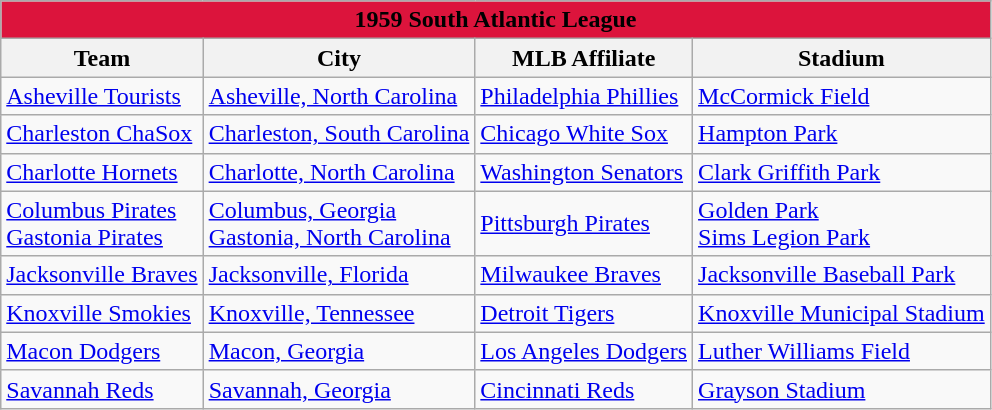<table class="wikitable" style="width:auto">
<tr>
<td bgcolor="#DC143C" align="center" colspan="7"><strong><span>1959 South Atlantic League</span></strong></td>
</tr>
<tr>
<th>Team</th>
<th>City</th>
<th>MLB Affiliate</th>
<th>Stadium</th>
</tr>
<tr>
<td><a href='#'>Asheville Tourists</a></td>
<td><a href='#'>Asheville, North Carolina</a></td>
<td><a href='#'>Philadelphia Phillies</a></td>
<td><a href='#'>McCormick Field</a></td>
</tr>
<tr>
<td><a href='#'>Charleston ChaSox</a></td>
<td><a href='#'>Charleston, South Carolina</a></td>
<td><a href='#'>Chicago White Sox</a></td>
<td><a href='#'>Hampton Park</a></td>
</tr>
<tr>
<td><a href='#'>Charlotte Hornets</a></td>
<td><a href='#'>Charlotte, North Carolina</a></td>
<td><a href='#'>Washington Senators</a></td>
<td><a href='#'>Clark Griffith Park</a></td>
</tr>
<tr>
<td><a href='#'>Columbus Pirates</a> <br> <a href='#'>Gastonia Pirates</a></td>
<td><a href='#'>Columbus, Georgia</a> <br> <a href='#'>Gastonia, North Carolina</a></td>
<td><a href='#'>Pittsburgh Pirates</a></td>
<td><a href='#'>Golden Park</a> <br> <a href='#'>Sims Legion Park</a></td>
</tr>
<tr>
<td><a href='#'>Jacksonville Braves</a></td>
<td><a href='#'>Jacksonville, Florida</a></td>
<td><a href='#'>Milwaukee Braves</a></td>
<td><a href='#'>Jacksonville Baseball Park</a></td>
</tr>
<tr>
<td><a href='#'>Knoxville Smokies</a></td>
<td><a href='#'>Knoxville, Tennessee</a></td>
<td><a href='#'>Detroit Tigers</a></td>
<td><a href='#'>Knoxville Municipal Stadium</a></td>
</tr>
<tr>
<td><a href='#'>Macon Dodgers</a></td>
<td><a href='#'>Macon, Georgia</a></td>
<td><a href='#'>Los Angeles Dodgers</a></td>
<td><a href='#'>Luther Williams Field</a></td>
</tr>
<tr>
<td><a href='#'>Savannah Reds</a></td>
<td><a href='#'>Savannah, Georgia</a></td>
<td><a href='#'>Cincinnati Reds</a></td>
<td><a href='#'>Grayson Stadium</a></td>
</tr>
</table>
